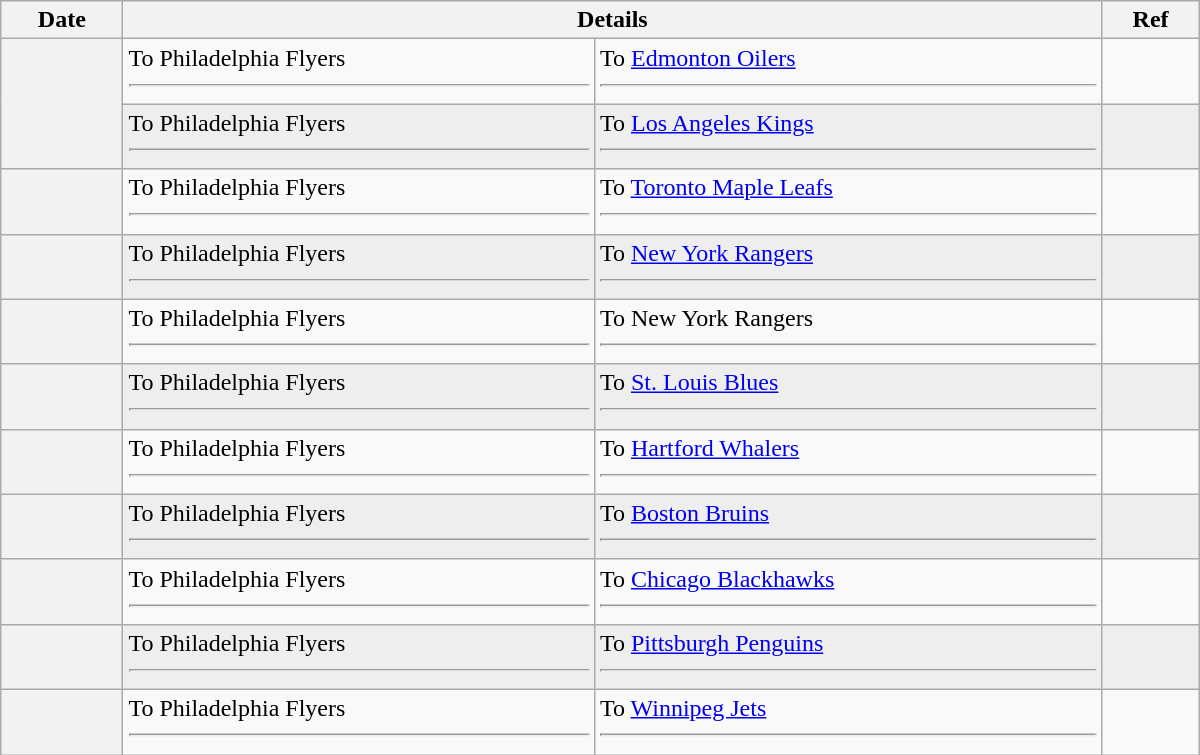<table class="wikitable plainrowheaders" style="width: 50em;">
<tr>
<th scope="col">Date</th>
<th scope="col" colspan="2">Details</th>
<th scope="col">Ref</th>
</tr>
<tr>
<th scope="row" rowspan=2></th>
<td valign="top">To Philadelphia Flyers <hr> </td>
<td valign="top">To <a href='#'>Edmonton Oilers</a> <hr></td>
<td></td>
</tr>
<tr bgcolor="#eeeeee">
<td valign="top">To Philadelphia Flyers <hr> </td>
<td valign="top">To <a href='#'>Los Angeles Kings</a> <hr></td>
<td></td>
</tr>
<tr>
<th scope="row"></th>
<td valign="top">To Philadelphia Flyers <hr> </td>
<td valign="top">To <a href='#'>Toronto Maple Leafs</a> <hr></td>
<td></td>
</tr>
<tr bgcolor="#eeeeee">
<th scope="row"></th>
<td valign="top">To Philadelphia Flyers <hr> </td>
<td valign="top">To <a href='#'>New York Rangers</a> <hr></td>
<td></td>
</tr>
<tr>
<th scope="row"></th>
<td valign="top">To Philadelphia Flyers <hr> </td>
<td valign="top">To New York Rangers <hr></td>
<td></td>
</tr>
<tr bgcolor="#eeeeee">
<th scope="row"></th>
<td valign="top">To Philadelphia Flyers <hr> </td>
<td valign="top">To <a href='#'>St. Louis Blues</a> <hr></td>
<td></td>
</tr>
<tr>
<th scope="row"></th>
<td valign="top">To Philadelphia Flyers <hr> </td>
<td valign="top">To <a href='#'>Hartford Whalers</a> <hr></td>
<td></td>
</tr>
<tr bgcolor="#eeeeee">
<th scope="row"></th>
<td valign="top">To Philadelphia Flyers <hr> </td>
<td valign="top">To <a href='#'>Boston Bruins</a> <hr></td>
<td></td>
</tr>
<tr>
<th scope="row"></th>
<td valign="top">To Philadelphia Flyers <hr> </td>
<td valign="top">To <a href='#'>Chicago Blackhawks</a> <hr></td>
<td></td>
</tr>
<tr bgcolor="#eeeeee">
<th scope="row"></th>
<td valign="top">To Philadelphia Flyers <hr> </td>
<td valign="top">To <a href='#'>Pittsburgh Penguins</a> <hr></td>
<td></td>
</tr>
<tr>
<th scope="row"></th>
<td valign="top">To Philadelphia Flyers <hr> </td>
<td valign="top">To <a href='#'>Winnipeg Jets</a> <hr></td>
<td></td>
</tr>
</table>
